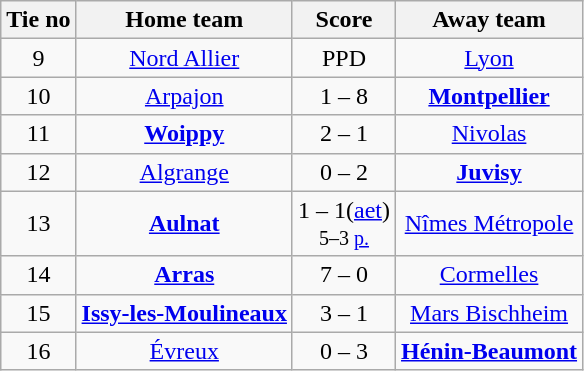<table class="wikitable" style="text-align:center">
<tr>
<th>Tie no</th>
<th>Home team</th>
<th>Score</th>
<th>Away team</th>
</tr>
<tr>
<td>9</td>
<td><a href='#'>Nord Allier</a></td>
<td>PPD</td>
<td><a href='#'>Lyon</a></td>
</tr>
<tr>
<td>10</td>
<td><a href='#'>Arpajon</a></td>
<td>1 – 8</td>
<td><strong><a href='#'>Montpellier</a></strong></td>
</tr>
<tr>
<td>11</td>
<td><strong><a href='#'>Woippy</a></strong></td>
<td>2 – 1</td>
<td><a href='#'>Nivolas</a></td>
</tr>
<tr>
<td>12</td>
<td><a href='#'>Algrange</a></td>
<td>0 – 2</td>
<td><strong><a href='#'>Juvisy</a></strong></td>
</tr>
<tr>
<td>13</td>
<td><strong><a href='#'>Aulnat</a></strong></td>
<td>1 – 1(<a href='#'>aet</a>)<br><small>5–3 <a href='#'>p.</a></small></td>
<td><a href='#'>Nîmes Métropole</a></td>
</tr>
<tr>
<td>14</td>
<td><strong><a href='#'>Arras</a></strong></td>
<td>7 – 0</td>
<td><a href='#'>Cormelles</a></td>
</tr>
<tr>
<td>15</td>
<td><strong><a href='#'>Issy-les-Moulineaux</a></strong></td>
<td>3 – 1</td>
<td><a href='#'>Mars Bischheim</a></td>
</tr>
<tr>
<td>16</td>
<td><a href='#'>Évreux</a></td>
<td>0 – 3</td>
<td><strong><a href='#'>Hénin-Beaumont</a></strong></td>
</tr>
</table>
